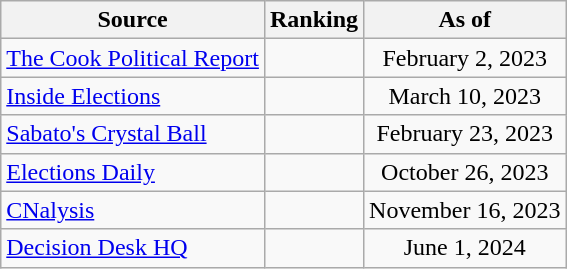<table class="wikitable" style="text-align:center">
<tr>
<th>Source</th>
<th>Ranking</th>
<th>As of</th>
</tr>
<tr>
<td align=left><a href='#'>The Cook Political Report</a></td>
<td></td>
<td>February 2, 2023</td>
</tr>
<tr>
<td align=left><a href='#'>Inside Elections</a></td>
<td></td>
<td>March 10, 2023</td>
</tr>
<tr>
<td align=left><a href='#'>Sabato's Crystal Ball</a></td>
<td></td>
<td>February 23, 2023</td>
</tr>
<tr>
<td align=left><a href='#'>Elections Daily</a></td>
<td></td>
<td>October 26, 2023</td>
</tr>
<tr>
<td align=left><a href='#'>CNalysis</a></td>
<td></td>
<td>November 16, 2023</td>
</tr>
<tr>
<td align=left><a href='#'>Decision Desk HQ</a></td>
<td></td>
<td>June 1, 2024</td>
</tr>
</table>
